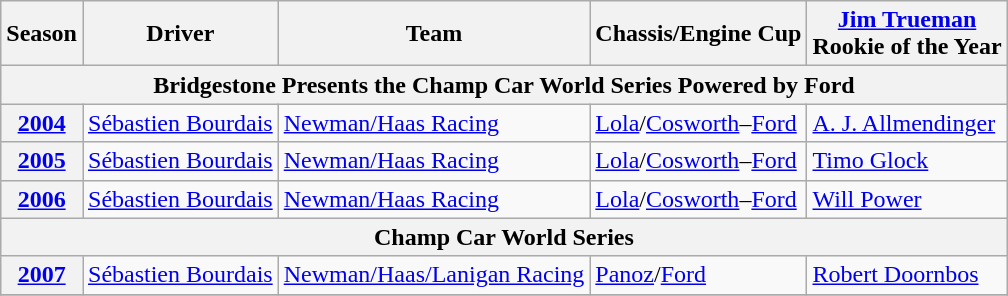<table class="wikitable">
<tr>
<th>Season</th>
<th>Driver</th>
<th>Team</th>
<th>Chassis/Engine Cup</th>
<th><a href='#'>Jim Trueman</a><br>Rookie of the Year</th>
</tr>
<tr>
<th colspan=5>Bridgestone Presents the Champ Car World Series Powered by Ford</th>
</tr>
<tr>
<th><a href='#'>2004</a></th>
<td> <a href='#'>Sébastien Bourdais</a></td>
<td><a href='#'>Newman/Haas Racing</a></td>
<td><a href='#'>Lola</a>/<a href='#'>Cosworth</a>–<a href='#'>Ford</a></td>
<td> <a href='#'>A. J. Allmendinger</a></td>
</tr>
<tr>
<th><a href='#'>2005</a></th>
<td> <a href='#'>Sébastien Bourdais</a></td>
<td><a href='#'>Newman/Haas Racing</a></td>
<td><a href='#'>Lola</a>/<a href='#'>Cosworth</a>–<a href='#'>Ford</a></td>
<td> <a href='#'>Timo Glock</a></td>
</tr>
<tr>
<th><a href='#'>2006</a></th>
<td> <a href='#'>Sébastien Bourdais</a></td>
<td><a href='#'>Newman/Haas Racing</a></td>
<td><a href='#'>Lola</a>/<a href='#'>Cosworth</a>–<a href='#'>Ford</a></td>
<td> <a href='#'>Will Power</a></td>
</tr>
<tr>
<th colspan=5>Champ Car World Series</th>
</tr>
<tr>
<th><a href='#'>2007</a></th>
<td> <a href='#'>Sébastien Bourdais</a></td>
<td><a href='#'>Newman/Haas/Lanigan Racing</a></td>
<td><a href='#'>Panoz</a>/<a href='#'>Ford</a></td>
<td> <a href='#'>Robert Doornbos</a></td>
</tr>
<tr>
</tr>
</table>
